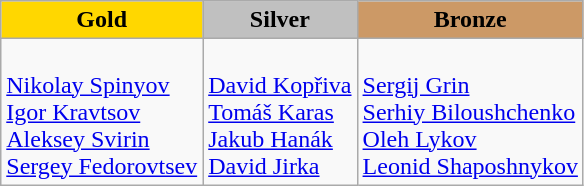<table class="wikitable">
<tr>
<td align=center bgcolor=gold> <strong>Gold</strong></td>
<td align=center bgcolor=silver> <strong>Silver</strong></td>
<td align=center bgcolor=cc9966> <strong>Bronze</strong></td>
</tr>
<tr>
<td><br><a href='#'>Nikolay Spinyov</a><br><a href='#'>Igor Kravtsov</a><br><a href='#'>Aleksey Svirin</a><br><a href='#'>Sergey Fedorovtsev</a></td>
<td><br><a href='#'>David Kopřiva</a><br><a href='#'>Tomáš Karas</a><br><a href='#'>Jakub Hanák</a><br><a href='#'>David Jirka</a></td>
<td><br><a href='#'>Sergij Grin</a><br><a href='#'>Serhiy Biloushchenko</a><br><a href='#'>Oleh Lykov</a><br><a href='#'>Leonid Shaposhnykov</a></td>
</tr>
</table>
